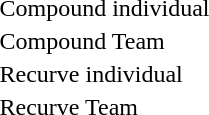<table>
<tr>
<td>Compound individual</td>
<td></td>
<td></td>
<td></td>
</tr>
<tr>
<td>Compound Team</td>
<td></td>
<td></td>
<td></td>
</tr>
<tr>
<td>Recurve individual</td>
<td></td>
<td></td>
<td></td>
</tr>
<tr>
<td>Recurve Team</td>
<td></td>
<td></td>
<td></td>
</tr>
</table>
